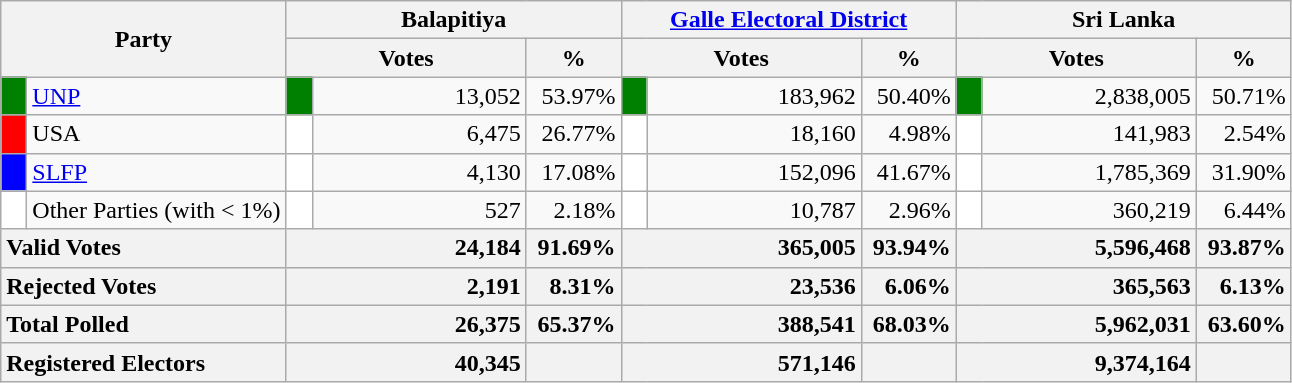<table class="wikitable">
<tr>
<th colspan="2" width="144px"rowspan="2">Party</th>
<th colspan="3" width="216px">Balapitiya</th>
<th colspan="3" width="216px"><a href='#'>Galle Electoral District</a></th>
<th colspan="3" width="216px">Sri Lanka</th>
</tr>
<tr>
<th colspan="2" width="144px">Votes</th>
<th>%</th>
<th colspan="2" width="144px">Votes</th>
<th>%</th>
<th colspan="2" width="144px">Votes</th>
<th>%</th>
</tr>
<tr>
<td style="background-color:green;" width="10px"></td>
<td style="text-align:left;"><a href='#'>UNP</a></td>
<td style="background-color:green;" width="10px"></td>
<td style="text-align:right;">13,052</td>
<td style="text-align:right;">53.97%</td>
<td style="background-color:green;" width="10px"></td>
<td style="text-align:right;">183,962</td>
<td style="text-align:right;">50.40%</td>
<td style="background-color:green;" width="10px"></td>
<td style="text-align:right;">2,838,005</td>
<td style="text-align:right;">50.71%</td>
</tr>
<tr>
<td style="background-color:red;" width="10px"></td>
<td style="text-align:left;">USA</td>
<td style="background-color:white;" width="10px"></td>
<td style="text-align:right;">6,475</td>
<td style="text-align:right;">26.77%</td>
<td style="background-color:white;" width="10px"></td>
<td style="text-align:right;">18,160</td>
<td style="text-align:right;">4.98%</td>
<td style="background-color:white;" width="10px"></td>
<td style="text-align:right;">141,983</td>
<td style="text-align:right;">2.54%</td>
</tr>
<tr>
<td style="background-color:blue;" width="10px"></td>
<td style="text-align:left;"><a href='#'>SLFP</a></td>
<td style="background-color:white;" width="10px"></td>
<td style="text-align:right;">4,130</td>
<td style="text-align:right;">17.08%</td>
<td style="background-color:white;" width="10px"></td>
<td style="text-align:right;">152,096</td>
<td style="text-align:right;">41.67%</td>
<td style="background-color:white;" width="10px"></td>
<td style="text-align:right;">1,785,369</td>
<td style="text-align:right;">31.90%</td>
</tr>
<tr>
<td style="background-color:white;" width="10px"></td>
<td style="text-align:left;">Other Parties (with < 1%)</td>
<td style="background-color:white;" width="10px"></td>
<td style="text-align:right;">527</td>
<td style="text-align:right;">2.18%</td>
<td style="background-color:white;" width="10px"></td>
<td style="text-align:right;">10,787</td>
<td style="text-align:right;">2.96%</td>
<td style="background-color:white;" width="10px"></td>
<td style="text-align:right;">360,219</td>
<td style="text-align:right;">6.44%</td>
</tr>
<tr>
<th colspan="2" width="144px"style="text-align:left;">Valid Votes</th>
<th style="text-align:right;"colspan="2" width="144px">24,184</th>
<th style="text-align:right;">91.69%</th>
<th style="text-align:right;"colspan="2" width="144px">365,005</th>
<th style="text-align:right;">93.94%</th>
<th style="text-align:right;"colspan="2" width="144px">5,596,468</th>
<th style="text-align:right;">93.87%</th>
</tr>
<tr>
<th colspan="2" width="144px"style="text-align:left;">Rejected Votes</th>
<th style="text-align:right;"colspan="2" width="144px">2,191</th>
<th style="text-align:right;">8.31%</th>
<th style="text-align:right;"colspan="2" width="144px">23,536</th>
<th style="text-align:right;">6.06%</th>
<th style="text-align:right;"colspan="2" width="144px">365,563</th>
<th style="text-align:right;">6.13%</th>
</tr>
<tr>
<th colspan="2" width="144px"style="text-align:left;">Total Polled</th>
<th style="text-align:right;"colspan="2" width="144px">26,375</th>
<th style="text-align:right;">65.37%</th>
<th style="text-align:right;"colspan="2" width="144px">388,541</th>
<th style="text-align:right;">68.03%</th>
<th style="text-align:right;"colspan="2" width="144px">5,962,031</th>
<th style="text-align:right;">63.60%</th>
</tr>
<tr>
<th colspan="2" width="144px"style="text-align:left;">Registered Electors</th>
<th style="text-align:right;"colspan="2" width="144px">40,345</th>
<th></th>
<th style="text-align:right;"colspan="2" width="144px">571,146</th>
<th></th>
<th style="text-align:right;"colspan="2" width="144px">9,374,164</th>
<th></th>
</tr>
</table>
